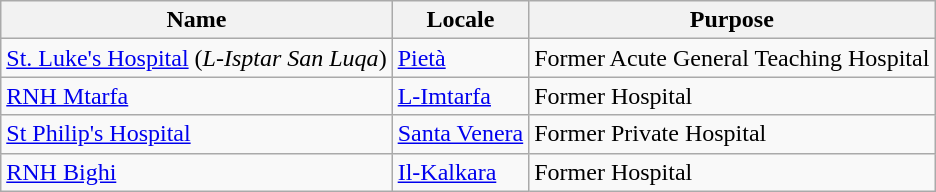<table class="wikitable">
<tr>
<th>Name</th>
<th>Locale</th>
<th>Purpose</th>
</tr>
<tr>
<td><a href='#'>St. Luke's Hospital</a> (<em>L-Isptar San Luqa</em>)</td>
<td><a href='#'>Pietà</a></td>
<td>Former Acute General Teaching Hospital</td>
</tr>
<tr>
<td><a href='#'>RNH Mtarfa</a></td>
<td><a href='#'>L-Imtarfa</a></td>
<td>Former Hospital</td>
</tr>
<tr>
<td><a href='#'>St Philip's Hospital</a></td>
<td><a href='#'>Santa Venera</a></td>
<td>Former Private Hospital</td>
</tr>
<tr>
<td><a href='#'>RNH Bighi</a></td>
<td><a href='#'>Il-Kalkara</a></td>
<td>Former Hospital</td>
</tr>
</table>
